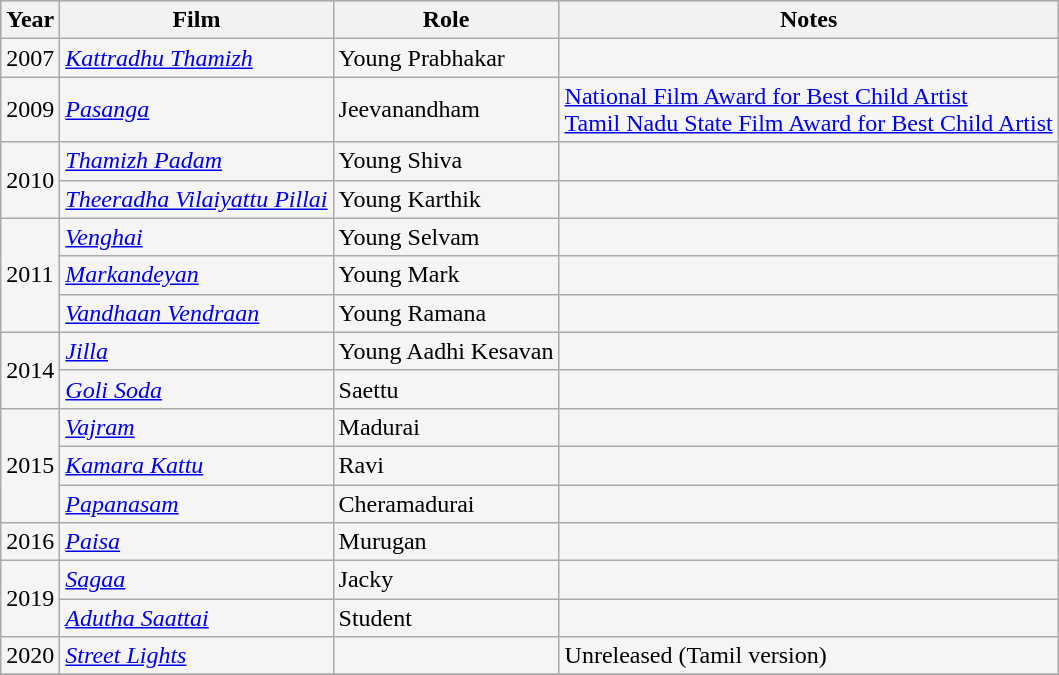<table class="wikitable sortable" style="background:#f5f5f5;">
<tr style="background:#B0C4DE;">
<th scope="col">Year</th>
<th scope="col">Film</th>
<th scope="col">Role</th>
<th scope="col" class=unsortable>Notes</th>
</tr>
<tr>
<td>2007</td>
<td><em><a href='#'>Kattradhu Thamizh</a></em></td>
<td>Young Prabhakar</td>
<td></td>
</tr>
<tr>
<td>2009</td>
<td><em><a href='#'>Pasanga</a></em></td>
<td>Jeevanandham</td>
<td><a href='#'>National Film Award for Best Child Artist</a> <br><a href='#'>Tamil Nadu State Film Award for Best Child Artist</a></td>
</tr>
<tr>
<td rowspan="2">2010</td>
<td><em><a href='#'>Thamizh Padam</a></em></td>
<td>Young Shiva</td>
<td></td>
</tr>
<tr>
<td><em><a href='#'>Theeradha Vilaiyattu Pillai</a></em></td>
<td>Young Karthik</td>
<td></td>
</tr>
<tr>
<td rowspan="3">2011</td>
<td><em><a href='#'>Venghai</a></em></td>
<td>Young Selvam</td>
<td></td>
</tr>
<tr>
<td><em><a href='#'>Markandeyan</a></em></td>
<td>Young Mark</td>
<td></td>
</tr>
<tr>
<td><em><a href='#'>Vandhaan Vendraan</a></em></td>
<td>Young Ramana</td>
<td></td>
</tr>
<tr>
<td rowspan="2">2014</td>
<td><em><a href='#'>Jilla</a></em></td>
<td>Young Aadhi Kesavan</td>
<td></td>
</tr>
<tr>
<td><em><a href='#'>Goli Soda</a></em></td>
<td>Saettu</td>
<td></td>
</tr>
<tr>
<td rowspan="3">2015</td>
<td><em><a href='#'>Vajram</a></em></td>
<td>Madurai</td>
<td></td>
</tr>
<tr>
<td><em><a href='#'>Kamara Kattu</a></em></td>
<td>Ravi</td>
<td></td>
</tr>
<tr>
<td><em><a href='#'>Papanasam</a></em></td>
<td>Cheramadurai</td>
<td></td>
</tr>
<tr>
<td>2016</td>
<td><em><a href='#'>Paisa</a></em></td>
<td>Murugan</td>
<td></td>
</tr>
<tr>
<td rowspan="2">2019</td>
<td><em><a href='#'>Sagaa</a></em></td>
<td>Jacky</td>
<td></td>
</tr>
<tr>
<td><em><a href='#'>Adutha Saattai</a></em></td>
<td>Student</td>
<td></td>
</tr>
<tr>
<td>2020</td>
<td><em><a href='#'>Street Lights</a></em></td>
<td></td>
<td>Unreleased (Tamil version)</td>
</tr>
<tr>
</tr>
</table>
